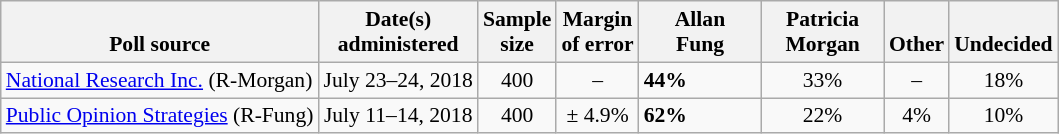<table class="wikitable" style="font-size:90%;">
<tr valign=bottom>
<th>Poll source</th>
<th>Date(s)<br>administered</th>
<th>Sample<br>size</th>
<th>Margin<br>of error</th>
<th style="width:75px;">Allan<br>Fung</th>
<th style="width:75px;">Patricia<br>Morgan</th>
<th>Other</th>
<th>Undecided</th>
</tr>
<tr>
<td><a href='#'>National Research Inc.</a> (R-Morgan)</td>
<td align=center>July 23–24, 2018</td>
<td align=center>400</td>
<td align=center>–</td>
<td><strong>44%</strong></td>
<td align=center>33%</td>
<td align=center>–</td>
<td align=center>18%</td>
</tr>
<tr>
<td><a href='#'>Public Opinion Strategies</a> (R-Fung)</td>
<td align=center>July 11–14, 2018</td>
<td align=center>400</td>
<td align=center>± 4.9%</td>
<td><strong>62%</strong></td>
<td align=center>22%</td>
<td align=center>4%</td>
<td align=center>10%</td>
</tr>
</table>
